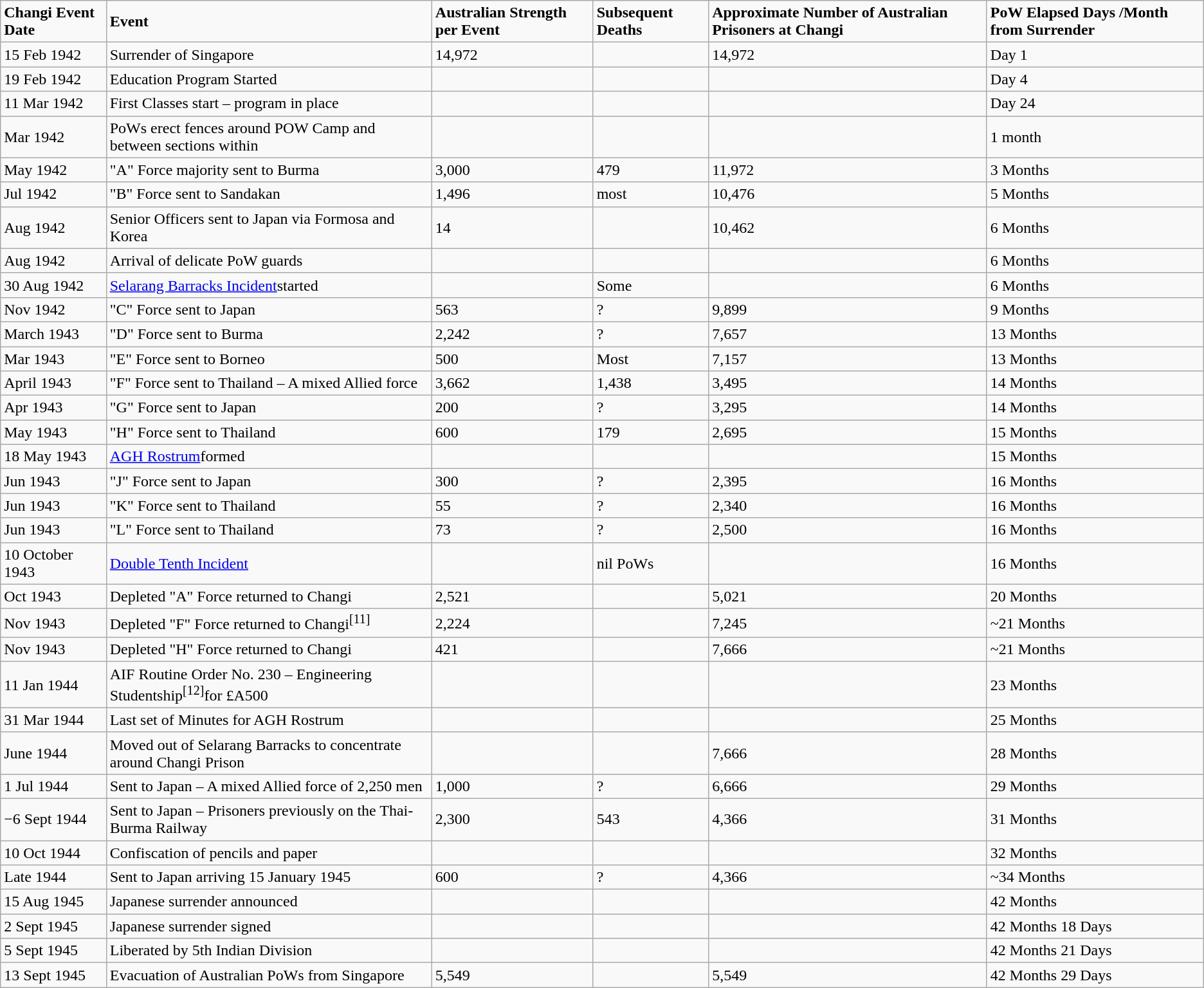<table class="wikitable">
<tr>
<td><strong>Changi Event Date</strong></td>
<td><strong>Event</strong></td>
<td><strong>Australian Strength per Event</strong></td>
<td><strong>Subsequent Deaths</strong></td>
<td><strong>Approximate Number of Australian Prisoners at Changi</strong></td>
<td><strong>PoW Elapsed Days /Month from Surrender</strong></td>
</tr>
<tr>
<td>15 Feb 1942</td>
<td>Surrender of Singapore</td>
<td>14,972</td>
<td></td>
<td>14,972</td>
<td>Day 1</td>
</tr>
<tr>
<td>19 Feb 1942</td>
<td>Education Program Started</td>
<td></td>
<td></td>
<td></td>
<td>Day 4</td>
</tr>
<tr>
<td>11 Mar 1942</td>
<td>First Classes start – program in place</td>
<td></td>
<td></td>
<td></td>
<td>Day 24</td>
</tr>
<tr>
<td>Mar 1942</td>
<td>PoWs erect fences around POW Camp and between sections within</td>
<td></td>
<td></td>
<td></td>
<td>1 month</td>
</tr>
<tr>
<td>May 1942</td>
<td>"A" Force majority sent to Burma</td>
<td>3,000</td>
<td>479</td>
<td>11,972</td>
<td>3 Months</td>
</tr>
<tr>
<td>Jul 1942</td>
<td>"B" Force sent to Sandakan</td>
<td>1,496</td>
<td>most</td>
<td>10,476</td>
<td>5 Months</td>
</tr>
<tr>
<td>Aug 1942</td>
<td>Senior Officers sent to Japan via Formosa and Korea</td>
<td>14</td>
<td></td>
<td>10,462</td>
<td>6 Months</td>
</tr>
<tr>
<td>Aug 1942</td>
<td>Arrival of delicate PoW guards</td>
<td></td>
<td></td>
<td></td>
<td>6 Months</td>
</tr>
<tr>
<td>30 Aug 1942</td>
<td><a href='#'>Selarang Barracks Incident</a>started</td>
<td></td>
<td>Some</td>
<td></td>
<td>6 Months</td>
</tr>
<tr>
<td>Nov 1942</td>
<td>"C" Force sent to Japan</td>
<td>563</td>
<td>?</td>
<td>9,899</td>
<td>9 Months</td>
</tr>
<tr>
<td>March 1943</td>
<td>"D" Force sent to Burma</td>
<td>2,242</td>
<td>?</td>
<td>7,657</td>
<td>13 Months</td>
</tr>
<tr>
<td>Mar 1943</td>
<td>"E" Force sent to Borneo</td>
<td>500</td>
<td>Most</td>
<td>7,157</td>
<td>13 Months</td>
</tr>
<tr>
<td>April 1943</td>
<td>"F" Force sent to Thailand – A mixed Allied force</td>
<td>3,662</td>
<td>1,438</td>
<td>3,495</td>
<td>14 Months</td>
</tr>
<tr>
<td>Apr 1943</td>
<td>"G" Force sent to Japan</td>
<td>200</td>
<td>?</td>
<td>3,295</td>
<td>14 Months</td>
</tr>
<tr>
<td>May 1943</td>
<td>"H" Force sent to Thailand</td>
<td>600</td>
<td>179</td>
<td>2,695</td>
<td>15 Months</td>
</tr>
<tr>
<td>18 May 1943</td>
<td><a href='#'>AGH Rostrum</a>formed</td>
<td></td>
<td></td>
<td></td>
<td>15 Months</td>
</tr>
<tr>
<td>Jun 1943</td>
<td>"J" Force sent to Japan</td>
<td>300</td>
<td>?</td>
<td>2,395</td>
<td>16 Months</td>
</tr>
<tr>
<td>Jun 1943</td>
<td>"K" Force sent to Thailand</td>
<td>55</td>
<td>?</td>
<td>2,340</td>
<td>16 Months</td>
</tr>
<tr>
<td>Jun 1943</td>
<td>"L" Force sent to Thailand</td>
<td>73</td>
<td>?</td>
<td>2,500</td>
<td>16 Months</td>
</tr>
<tr>
<td>10 October 1943</td>
<td><a href='#'>Double Tenth Incident</a></td>
<td></td>
<td>nil PoWs</td>
<td></td>
<td>16 Months</td>
</tr>
<tr>
<td>Oct 1943</td>
<td>Depleted "A" Force returned to Changi</td>
<td>2,521</td>
<td></td>
<td>5,021</td>
<td>20 Months</td>
</tr>
<tr>
<td>Nov 1943</td>
<td>Depleted "F" Force returned to Changi<sup>[11]</sup></td>
<td>2,224</td>
<td></td>
<td>7,245</td>
<td>~21 Months</td>
</tr>
<tr>
<td>Nov 1943</td>
<td>Depleted "H" Force returned to Changi</td>
<td>421</td>
<td></td>
<td>7,666</td>
<td>~21 Months</td>
</tr>
<tr>
<td>11 Jan 1944</td>
<td>AIF Routine Order No. 230 – Engineering Studentship<sup>[12]</sup>for £A500</td>
<td></td>
<td></td>
<td></td>
<td>23 Months</td>
</tr>
<tr>
<td>31 Mar 1944</td>
<td>Last set of Minutes for AGH Rostrum</td>
<td></td>
<td></td>
<td></td>
<td>25 Months</td>
</tr>
<tr>
<td>June 1944</td>
<td>Moved out of Selarang Barracks to concentrate around Changi Prison</td>
<td></td>
<td></td>
<td>7,666</td>
<td>28 Months</td>
</tr>
<tr>
<td>1 Jul 1944</td>
<td>Sent to Japan – A mixed Allied force of 2,250 men</td>
<td>1,000</td>
<td>?</td>
<td>6,666</td>
<td>29 Months</td>
</tr>
<tr>
<td>−6 Sept 1944</td>
<td>Sent to Japan – Prisoners previously on the Thai-Burma Railway</td>
<td>2,300</td>
<td>543</td>
<td>4,366</td>
<td>31 Months</td>
</tr>
<tr>
<td>10 Oct 1944</td>
<td>Confiscation of pencils and paper</td>
<td></td>
<td></td>
<td></td>
<td>32 Months</td>
</tr>
<tr>
<td>Late 1944</td>
<td>Sent to Japan arriving 15 January 1945</td>
<td>600</td>
<td>?</td>
<td>4,366</td>
<td>~34 Months</td>
</tr>
<tr>
<td>15 Aug 1945</td>
<td>Japanese surrender announced</td>
<td></td>
<td></td>
<td></td>
<td>42 Months</td>
</tr>
<tr>
<td>2 Sept 1945</td>
<td>Japanese surrender signed</td>
<td></td>
<td></td>
<td></td>
<td>42 Months 18 Days</td>
</tr>
<tr>
<td>5 Sept 1945</td>
<td>Liberated by 5th Indian Division</td>
<td></td>
<td></td>
<td></td>
<td>42 Months 21 Days</td>
</tr>
<tr>
<td>13 Sept 1945</td>
<td>Evacuation of Australian PoWs from Singapore</td>
<td>5,549</td>
<td></td>
<td>5,549</td>
<td>42 Months 29 Days</td>
</tr>
</table>
